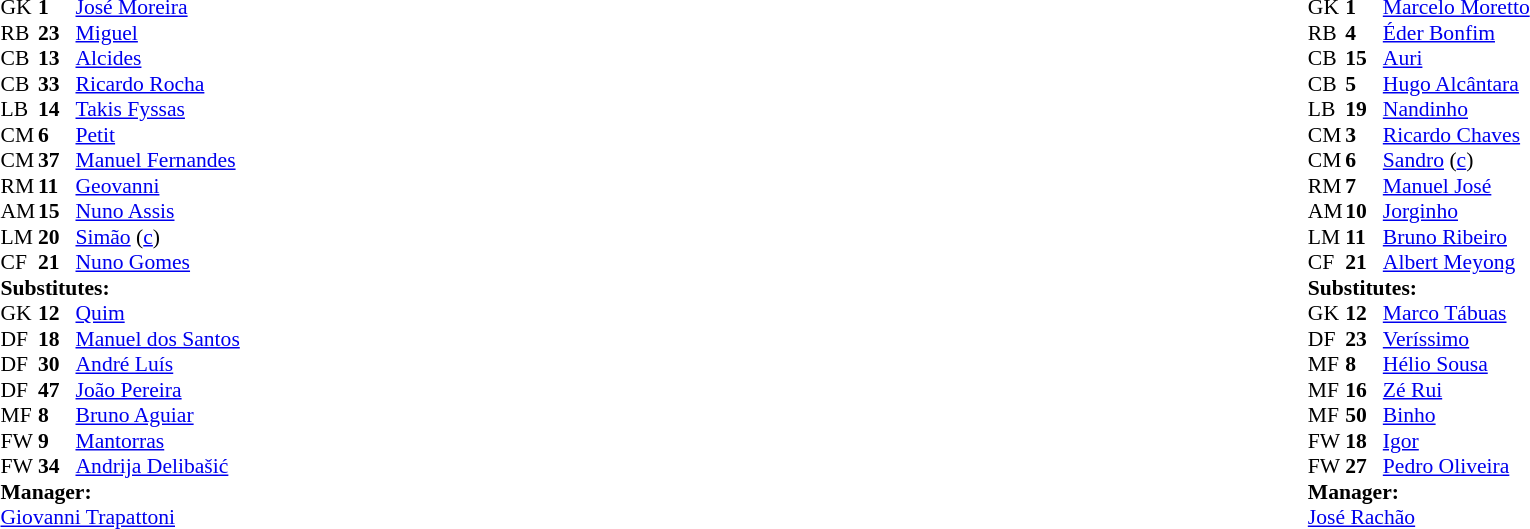<table width="100%">
<tr>
<td valign="top" width="50%"><br><table style="font-size: 90%" cellspacing="0" cellpadding="0">
<tr>
<td colspan="4"></td>
</tr>
<tr>
<th width=25></th>
<th width=25></th>
</tr>
<tr>
<td>GK</td>
<td><strong>1</strong></td>
<td> <a href='#'>José Moreira</a></td>
</tr>
<tr>
<td>RB</td>
<td><strong>23</strong></td>
<td> <a href='#'>Miguel</a></td>
</tr>
<tr>
<td>CB</td>
<td><strong>13</strong></td>
<td> <a href='#'>Alcides</a></td>
</tr>
<tr>
<td>CB</td>
<td><strong>33</strong></td>
<td> <a href='#'>Ricardo Rocha</a></td>
</tr>
<tr>
<td>LB</td>
<td><strong>14</strong></td>
<td> <a href='#'>Takis Fyssas</a></td>
<td></td>
<td></td>
</tr>
<tr>
<td>CM</td>
<td><strong>6</strong></td>
<td> <a href='#'>Petit</a></td>
</tr>
<tr>
<td>CM</td>
<td><strong>37</strong></td>
<td> <a href='#'>Manuel Fernandes</a></td>
</tr>
<tr>
<td>RM</td>
<td><strong>11</strong></td>
<td> <a href='#'>Geovanni</a></td>
</tr>
<tr>
<td>AM</td>
<td><strong>15</strong></td>
<td> <a href='#'>Nuno Assis</a></td>
<td></td>
<td></td>
</tr>
<tr>
<td>LM</td>
<td><strong>20</strong></td>
<td> <a href='#'>Simão</a> (<a href='#'>c</a>)</td>
</tr>
<tr>
<td>CF</td>
<td><strong>21</strong></td>
<td> <a href='#'>Nuno Gomes</a></td>
<td></td>
<td></td>
</tr>
<tr>
<td colspan=3><strong>Substitutes:</strong></td>
</tr>
<tr>
<td>GK</td>
<td><strong>12</strong></td>
<td> <a href='#'>Quim</a></td>
</tr>
<tr>
<td>DF</td>
<td><strong>18</strong></td>
<td> <a href='#'>Manuel dos Santos</a></td>
<td></td>
<td></td>
</tr>
<tr>
<td>DF</td>
<td><strong>30</strong></td>
<td> <a href='#'>André Luís</a></td>
</tr>
<tr>
<td>DF</td>
<td><strong>47</strong></td>
<td> <a href='#'>João Pereira</a></td>
</tr>
<tr>
<td>MF</td>
<td><strong>8</strong></td>
<td> <a href='#'>Bruno Aguiar</a></td>
</tr>
<tr>
<td>FW</td>
<td><strong>9</strong></td>
<td> <a href='#'>Mantorras</a></td>
<td></td>
<td></td>
</tr>
<tr>
<td>FW</td>
<td><strong>34</strong></td>
<td> <a href='#'>Andrija Delibašić</a></td>
<td></td>
<td></td>
</tr>
<tr>
<td colspan=3><strong>Manager:</strong></td>
</tr>
<tr>
<td colspan=4> <a href='#'>Giovanni Trapattoni</a></td>
</tr>
</table>
</td>
<td valign="top"></td>
<td valign="top" width="50%"><br><table style="font-size: 90%" cellspacing="0" cellpadding="0" align=center>
<tr>
<td colspan="4"></td>
</tr>
<tr>
<th width=25></th>
<th width=25></th>
</tr>
<tr>
<td>GK</td>
<td><strong>1</strong></td>
<td> <a href='#'>Marcelo Moretto</a></td>
<td></td>
<td></td>
</tr>
<tr>
<td>RB</td>
<td><strong>4</strong></td>
<td> <a href='#'>Éder Bonfim</a></td>
</tr>
<tr>
<td>CB</td>
<td><strong>15</strong></td>
<td> <a href='#'>Auri</a></td>
</tr>
<tr>
<td>CB</td>
<td><strong>5</strong></td>
<td> <a href='#'>Hugo Alcântara</a></td>
<td></td>
<td></td>
</tr>
<tr>
<td>LB</td>
<td><strong>19</strong></td>
<td> <a href='#'>Nandinho</a></td>
</tr>
<tr>
<td>CM</td>
<td><strong>3</strong></td>
<td> <a href='#'>Ricardo Chaves</a></td>
</tr>
<tr>
<td>CM</td>
<td><strong>6</strong></td>
<td> <a href='#'>Sandro</a> (<a href='#'>c</a>)</td>
</tr>
<tr>
<td>RM</td>
<td><strong>7</strong></td>
<td> <a href='#'>Manuel José</a></td>
<td></td>
<td></td>
</tr>
<tr>
<td>AM</td>
<td><strong>10</strong></td>
<td> <a href='#'>Jorginho</a></td>
<td></td>
<td></td>
</tr>
<tr>
<td>LM</td>
<td><strong>11</strong></td>
<td> <a href='#'>Bruno Ribeiro</a></td>
</tr>
<tr>
<td>CF</td>
<td><strong>21</strong></td>
<td> <a href='#'>Albert Meyong</a></td>
<td></td>
<td></td>
</tr>
<tr>
<td colspan=3><strong>Substitutes:</strong></td>
</tr>
<tr>
<td>GK</td>
<td><strong>12</strong></td>
<td> <a href='#'>Marco Tábuas</a></td>
</tr>
<tr>
<td>DF</td>
<td><strong>23</strong></td>
<td> <a href='#'>Veríssimo</a></td>
</tr>
<tr>
<td>MF</td>
<td><strong>8</strong></td>
<td> <a href='#'>Hélio Sousa</a></td>
</tr>
<tr>
<td>MF</td>
<td><strong>16</strong></td>
<td> <a href='#'>Zé Rui</a></td>
</tr>
<tr>
<td>MF</td>
<td><strong>50</strong></td>
<td> <a href='#'>Binho</a></td>
<td></td>
<td></td>
</tr>
<tr>
<td>FW</td>
<td><strong>18</strong></td>
<td> <a href='#'>Igor</a></td>
<td></td>
<td></td>
</tr>
<tr>
<td>FW</td>
<td><strong>27</strong></td>
<td> <a href='#'>Pedro Oliveira</a></td>
</tr>
<tr>
<td colspan=3><strong>Manager:</strong></td>
</tr>
<tr>
<td colspan=4> <a href='#'>José Rachão</a></td>
</tr>
</table>
</td>
</tr>
</table>
